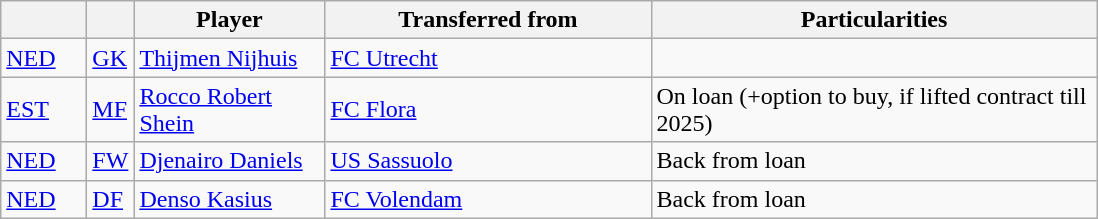<table class="wikitable plainrowheaders sortable">
<tr>
<th style="width: 50px;"></th>
<th style="width: 10px;"></th>
<th style="width: 120px;">Player</th>
<th style="width: 210px;">Transferred from</th>
<th style="width: 290px;">Particularities</th>
</tr>
<tr>
<td><strong></strong> <a href='#'>NED</a></td>
<td><a href='#'>GK</a></td>
<td><a href='#'>Thijmen Nijhuis</a></td>
<td><strong></strong> <a href='#'>FC Utrecht</a></td>
<td></td>
</tr>
<tr>
<td><strong></strong> <a href='#'>EST</a></td>
<td><a href='#'>MF</a></td>
<td><a href='#'>Rocco Robert Shein</a></td>
<td><strong></strong> <a href='#'>FC Flora</a></td>
<td>On loan (+option to buy, if lifted contract till 2025)</td>
</tr>
<tr>
<td><strong></strong> <a href='#'>NED</a></td>
<td><a href='#'>FW</a></td>
<td><a href='#'>Djenairo Daniels</a></td>
<td><strong></strong> <a href='#'>US Sassuolo</a></td>
<td>Back from loan</td>
</tr>
<tr>
<td><strong></strong> <a href='#'>NED</a></td>
<td><a href='#'>DF</a></td>
<td><a href='#'>Denso Kasius</a></td>
<td><strong></strong> <a href='#'>FC Volendam</a></td>
<td>Back from loan</td>
</tr>
</table>
